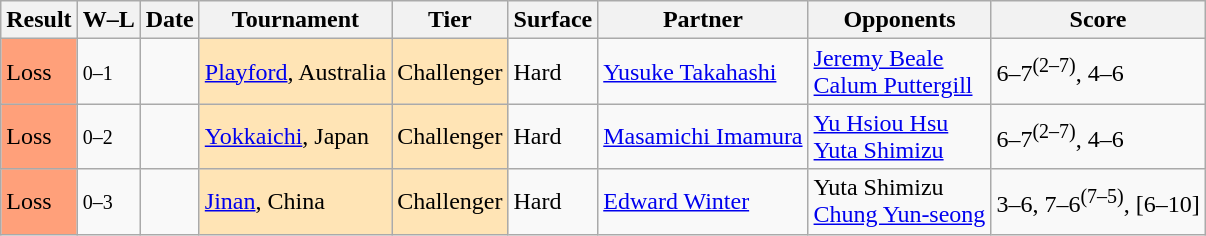<table class="sortable wikitable">
<tr>
<th>Result</th>
<th class="unsortable">W–L</th>
<th>Date</th>
<th>Tournament</th>
<th>Tier</th>
<th>Surface</th>
<th>Partner</th>
<th>Opponents</th>
<th class="unsortable">Score</th>
</tr>
<tr>
<td bgcolor=FFA07A>Loss</td>
<td><small>0–1</small></td>
<td><a href='#'></a></td>
<td style="background:moccasin;"><a href='#'>Playford</a>, Australia</td>
<td style="background:moccasin;">Challenger</td>
<td>Hard</td>
<td> <a href='#'>Yusuke Takahashi</a></td>
<td> <a href='#'>Jeremy Beale</a> <br> <a href='#'>Calum Puttergill</a></td>
<td>6–7<sup>(2–7)</sup>, 4–6</td>
</tr>
<tr>
<td bgcolor=FFA07A>Loss</td>
<td><small>0–2</small></td>
<td><a href='#'></a></td>
<td style="background:moccasin;"><a href='#'>Yokkaichi</a>, Japan</td>
<td style="background:moccasin;">Challenger</td>
<td>Hard</td>
<td> <a href='#'>Masamichi Imamura</a></td>
<td> <a href='#'>Yu Hsiou Hsu</a> <br> <a href='#'>Yuta Shimizu</a></td>
<td>6–7<sup>(2–7)</sup>, 4–6</td>
</tr>
<tr>
<td bgcolor=FFA07A>Loss</td>
<td><small>0–3</small></td>
<td><a href='#'></a></td>
<td style="background:moccasin;"><a href='#'>Jinan</a>, China</td>
<td style="background:moccasin;">Challenger</td>
<td>Hard</td>
<td> <a href='#'>Edward Winter</a></td>
<td> Yuta Shimizu<br> <a href='#'>Chung Yun-seong</a></td>
<td>3–6, 7–6<sup>(7–5)</sup>, [6–10]</td>
</tr>
</table>
